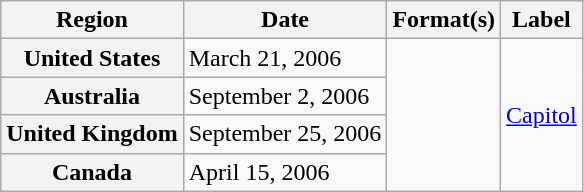<table class="wikitable plainrowheaders">
<tr>
<th scope="col">Region</th>
<th scope="col">Date</th>
<th scope="col">Format(s)</th>
<th scope="col">Label</th>
</tr>
<tr>
<th scope="row">United States</th>
<td>March 21, 2006</td>
<td rowspan="4"></td>
<td rowspan="4"><a href='#'>Capitol</a></td>
</tr>
<tr>
<th scope="row">Australia</th>
<td>September 2, 2006</td>
</tr>
<tr>
<th scope="row">United Kingdom</th>
<td>September 25, 2006</td>
</tr>
<tr>
<th scope="row">Canada</th>
<td>April 15, 2006</td>
</tr>
</table>
